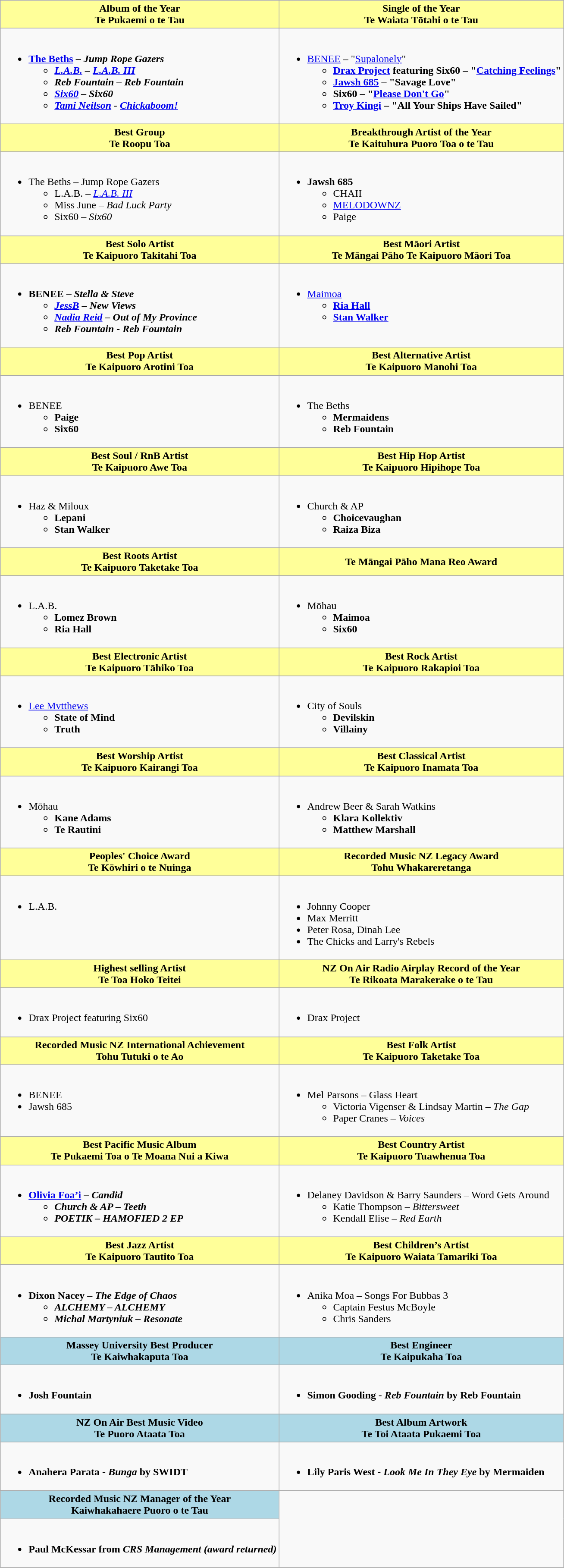<table class=wikitable style="width=150%">
<tr>
<th style="background:#FFFF99;" ! style="width=50%">Album of the Year<br>Te Pukaemi o te Tau</th>
<th style="background:#FFFF99;" ! style="width=50%">Single of the Year<br>Te Waiata Tōtahi o te Tau</th>
</tr>
<tr>
<td valign="top"><br><ul><li><strong><a href='#'>The Beths</a> – <em>Jump Rope Gazers<strong><em><ul><li><a href='#'>L.A.B.</a> – </em><a href='#'>L.A.B. III</a><em></li><li>Reb Fountain – </em>Reb Fountain<em></li><li><a href='#'>Six60</a> – </em>Six60<em></li><li><a href='#'>Tami Neilson</a> - </em><a href='#'>Chickaboom!</a><em></li></ul></li></ul></td>
<td valign="top"><br><ul><li></strong><a href='#'>BENEE</a> – "<a href='#'>Supalonely</a>"<strong><ul><li><a href='#'>Drax Project</a> featuring Six60 – "<a href='#'>Catching Feelings</a>"</li><li><a href='#'>Jawsh 685</a> – "Savage Love"</li><li>Six60 – "<a href='#'>Please Don't Go</a>"</li><li><a href='#'>Troy Kingi</a> – "All Your Ships Have Sailed"</li></ul></li></ul></td>
</tr>
<tr>
<th style="background:#FFFF99;" ! style="width=50%">Best Group<br>Te Roopu Toa</th>
<th style="background:#FFFF99;" ! style="width=50%">Breakthrough Artist of the Year<br>Te Kaituhura Puoro Toa o te Tau</th>
</tr>
<tr>
<td valign="top"><br><ul><li></strong>The Beths – </em>Jump Rope Gazers</em></strong><ul><li>L.A.B. – <em><a href='#'>L.A.B. III</a></em></li><li>Miss June – <em>Bad Luck Party</em></li><li>Six60 – <em>Six60</em></li></ul></li></ul></td>
<td valign="top"><br><ul><li><strong>Jawsh 685</strong><ul><li>CHAII</li><li><a href='#'>MELODOWNZ</a></li><li>Paige</li></ul></li></ul></td>
</tr>
<tr>
<th style="background:#FFFF99;" ! style="width=50%">Best Solo Artist<br>Te Kaipuoro Takitahi Toa</th>
<th style="background:#FFFF99;" ! style="width=50%">Best Māori Artist<br>Te Māngai Pāho Te Kaipuoro Māori Toa</th>
</tr>
<tr>
<td valign="top"><br><ul><li><strong>BENEE – <em>Stella & Steve<strong><em><ul><li><a href='#'>JessB</a> – </em>New Views<em></li><li><a href='#'>Nadia Reid</a> – </em>Out of My Province<em></li><li>Reb Fountain - </em>Reb Fountain<em></li></ul></li></ul></td>
<td valign="top"><br><ul><li></strong><a href='#'>Maimoa</a><strong><ul><li><a href='#'>Ria Hall</a></li><li><a href='#'>Stan Walker</a></li></ul></li></ul></td>
</tr>
<tr>
<th style="background:#FFFF99;" ! style="width=50%">Best Pop Artist<br>Te Kaipuoro Arotini Toa</th>
<th style="background:#FFFF99;" ! style="width=50%">Best Alternative Artist<br>Te Kaipuoro Manohi Toa</th>
</tr>
<tr>
<td valign="top"><br><ul><li></strong>BENEE<strong><ul><li>Paige</li><li>Six60</li></ul></li></ul></td>
<td valign="top"><br><ul><li></strong>The Beths<strong><ul><li>Mermaidens</li><li>Reb Fountain</li></ul></li></ul></td>
</tr>
<tr>
<th style="background:#FFFF99;" ! style="width=50%">Best Soul / RnB Artist<br>Te Kaipuoro Awe Toa</th>
<th style="background:#FFFF99;" ! style="width=50%">Best Hip Hop Artist<br>Te Kaipuoro Hipihope Toa</th>
</tr>
<tr>
<td valign="top"><br><ul><li></strong>Haz & Miloux<strong><ul><li>Lepani</li><li>Stan Walker</li></ul></li></ul></td>
<td valign="top"><br><ul><li></strong>Church & AP<strong><ul><li>Choicevaughan</li><li>Raiza Biza</li></ul></li></ul></td>
</tr>
<tr>
<th style="background:#FFFF99;" ! style="width=50%">Best Roots Artist<br>Te Kaipuoro Taketake Toa</th>
<th style="background:#FFFF99;" ! style="width=50%">Te Māngai Pāho Mana Reo Award</th>
</tr>
<tr>
<td valign="top"><br><ul><li></strong>L.A.B.<strong><ul><li>Lomez Brown</li><li>Ria Hall</li></ul></li></ul></td>
<td valign="top"><br><ul><li></strong>Mōhau<strong><ul><li>Maimoa</li><li>Six60</li></ul></li></ul></td>
</tr>
<tr>
<th style="background:#FFFF99;" ! style="width=50%">Best Electronic Artist<br>Te Kaipuoro Tāhiko Toa</th>
<th style="background:#FFFF99;" ! style="width=50%">Best Rock Artist<br>Te Kaipuoro Rakapioi Toa</th>
</tr>
<tr>
<td valign="top"><br><ul><li></strong><a href='#'>Lee Mvtthews</a><strong><ul><li>State of Mind</li><li>Truth</li></ul></li></ul></td>
<td valign="top"><br><ul><li></strong>City of Souls<strong><ul><li>Devilskin</li><li>Villainy</li></ul></li></ul></td>
</tr>
<tr>
<th style="background:#FFFF99;" ! style="width=50%">Best Worship Artist<br>Te Kaipuoro Kairangi Toa</th>
<th style="background:#FFFF99;" ! style="width=50%">Best Classical Artist<br>Te Kaipuoro Inamata Toa</th>
</tr>
<tr>
<td valign="top"><br><ul><li></strong>Mōhau<strong><ul><li>Kane Adams</li><li>Te Rautini</li></ul></li></ul></td>
<td valign="top"><br><ul><li></strong>Andrew Beer & Sarah Watkins<strong><ul><li>Klara Kollektiv</li><li>Matthew Marshall</li></ul></li></ul></td>
</tr>
<tr>
<th style="background:#FFFF99;" ! style="width=50%">Peoples' Choice Award<br>Te Kōwhiri o te Nuinga</th>
<th style="background:#FFFF99;" ! style="width=50%">Recorded Music NZ Legacy Award<br>Tohu Whakareretanga</th>
</tr>
<tr>
<td valign="top"><br><ul><li></strong>L.A.B.<strong></li></ul></td>
<td valign="top"><br><ul><li></strong>Johnny Cooper<strong></li><li></strong>Max Merritt<strong></li><li></strong>Peter Rosa, Dinah Lee<strong></li><li></strong>The Chicks and Larry's Rebels<strong></li></ul></td>
</tr>
<tr>
<th style="background:#FFFF99;" ! style="width=50%">Highest selling Artist<br>Te Toa Hoko Teitei</th>
<th style="background:#FFFF99;" ! style="width=50%">NZ On Air Radio Airplay Record of the Year<br>Te Rikoata Marakerake o te Tau</th>
</tr>
<tr>
<td valign="top"><br><ul><li></strong>Drax Project featuring Six60<strong></li></ul></td>
<td valign="top"><br><ul><li></strong>Drax Project<strong></li></ul></td>
</tr>
<tr>
<th style="background:#FFFF99;" ! style="width=50%">Recorded Music NZ International Achievement<br>Tohu Tutuki o te Ao</th>
<th style="background:#FFFF99;" ! style="width=50%">Best Folk Artist<br>Te Kaipuoro Taketake Toa</th>
</tr>
<tr>
<td valign="top"><br><ul><li></strong>BENEE<strong></li><li></strong>Jawsh 685<strong></li></ul></td>
<td valign="top"><br><ul><li></strong>Mel Parsons – </em>Glass Heart</em></strong><ul><li>Victoria Vigenser & Lindsay Martin – <em>The Gap</em></li><li>Paper Cranes – <em>Voices</em></li></ul></li></ul></td>
</tr>
<tr>
<th style="background:#FFFF99;" ! style="width=50%">Best Pacific Music Album<br>Te Pukaemi Toa o Te Moana Nui a Kiwa</th>
<th style="background:#FFFF99;" ! style="width=50%">Best Country Artist<br>Te Kaipuoro Tuawhenua Toa</th>
</tr>
<tr>
<td valign="top"><br><ul><li><strong><a href='#'>Olivia Foa’i</a> – <em>Candid<strong><em><ul><li>Church & AP – </em>Teeth<em></li><li>POETIK – </em>HAMOFIED 2 EP<em></li></ul></li></ul></td>
<td valign="top"><br><ul><li></strong>Delaney Davidson & Barry Saunders – </em>Word Gets Around</em></strong><ul><li>Katie Thompson – <em>Bittersweet</em></li><li>Kendall Elise – <em>Red Earth</em></li></ul></li></ul></td>
</tr>
<tr>
<th style="background:#FFFF99;" ! style="width=50%">Best Jazz Artist<br>Te Kaipuoro Tautito Toa</th>
<th style="background:#FFFF99;" ! style="width=50%">Best Children’s Artist<br>Te Kaipuoro Waiata Tamariki Toa</th>
</tr>
<tr>
<td valign="top"><br><ul><li><strong>Dixon Nacey – <em>The Edge of Chaos<strong><em><ul><li>ALCHEMY – </em>ALCHEMY<em></li><li>Michal Martyniuk – </em>Resonate<em></li></ul></li></ul></td>
<td valign="top"><br><ul><li></strong>Anika Moa – </em>Songs For Bubbas 3</em></strong><ul><li>Captain Festus McBoyle</li><li>Chris Sanders</li></ul></li></ul></td>
</tr>
<tr>
<th style="background:lightblue;" ! style="width=50%">Massey University Best Producer<br>Te Kaiwhakaputa Toa</th>
<th style="background:lightblue;" ! style="width=50%">Best Engineer<br>Te Kaipukaha Toa</th>
</tr>
<tr>
<td valign="top"><br><ul><li><strong>Josh Fountain</strong></li></ul></td>
<td valign="top"><br><ul><li><strong>Simon Gooding - <em>Reb Fountain</em> by Reb Fountain</strong></li></ul></td>
</tr>
<tr>
<th style="background:lightblue;" ! style="width=50%">NZ On Air Best Music Video<br>Te Puoro Ataata Toa</th>
<th style="background:lightblue;" ! style="width=50%">Best Album Artwork<br>Te Toi Ataata Pukaemi Toa</th>
</tr>
<tr>
<td valign="top"><br><ul><li><strong>Anahera Parata - <em>Bunga</em> by SWIDT</strong></li></ul></td>
<td valign="top"><br><ul><li><strong>Lily Paris West - <em>Look Me In They Eye</em> by Mermaiden</strong></li></ul></td>
</tr>
<tr>
<th style="background:lightblue;" ! style="width=100%">Recorded Music NZ Manager of the Year<br>Kaiwhakahaere Puoro o te Tau</th>
</tr>
<tr>
<td valign="top"><br><ul><li><strong>Paul McKessar from <em>CRS Management<strong><em> (award returned)</li></ul></td>
</tr>
</table>
